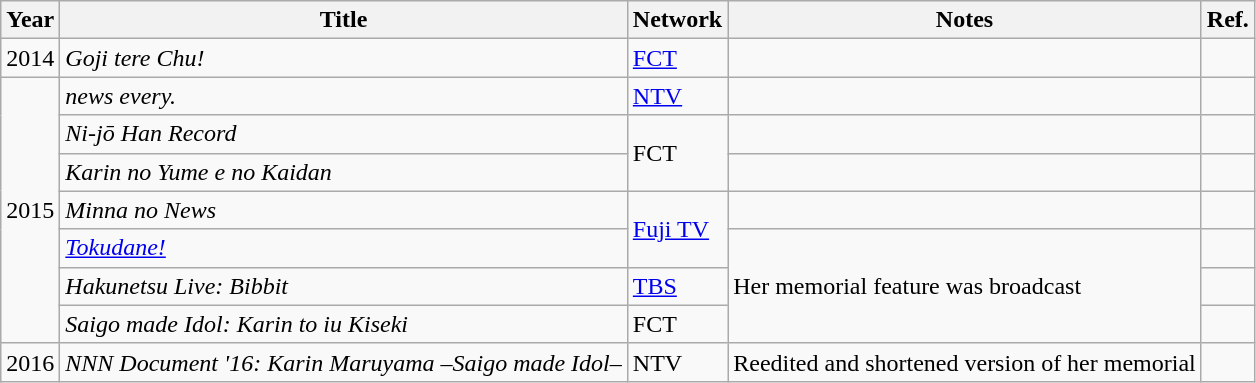<table class="wikitable">
<tr>
<th>Year</th>
<th>Title</th>
<th>Network</th>
<th>Notes</th>
<th>Ref.</th>
</tr>
<tr>
<td>2014</td>
<td><em>Goji tere Chu!</em></td>
<td><a href='#'>FCT</a></td>
<td></td>
<td></td>
</tr>
<tr>
<td rowspan="7">2015</td>
<td><em>news every.</em></td>
<td><a href='#'>NTV</a></td>
<td></td>
<td></td>
</tr>
<tr>
<td><em>Ni-jō Han Record</em></td>
<td rowspan="2">FCT</td>
<td></td>
<td></td>
</tr>
<tr>
<td><em>Karin no Yume e no Kaidan</em></td>
<td></td>
<td></td>
</tr>
<tr>
<td><em>Minna no News</em></td>
<td rowspan="2"><a href='#'>Fuji TV</a></td>
<td></td>
<td></td>
</tr>
<tr>
<td><em><a href='#'>Tokudane!</a></em></td>
<td rowspan="3">Her memorial feature was broadcast</td>
<td></td>
</tr>
<tr>
<td><em>Hakunetsu Live: Bibbit</em></td>
<td><a href='#'>TBS</a></td>
<td></td>
</tr>
<tr>
<td><em>Saigo made Idol: Karin to iu Kiseki</em></td>
<td>FCT</td>
<td></td>
</tr>
<tr>
<td>2016</td>
<td><em>NNN Document '16: Karin Maruyama –Saigo made Idol–</em></td>
<td>NTV</td>
<td>Reedited and shortened version of her memorial</td>
<td></td>
</tr>
</table>
